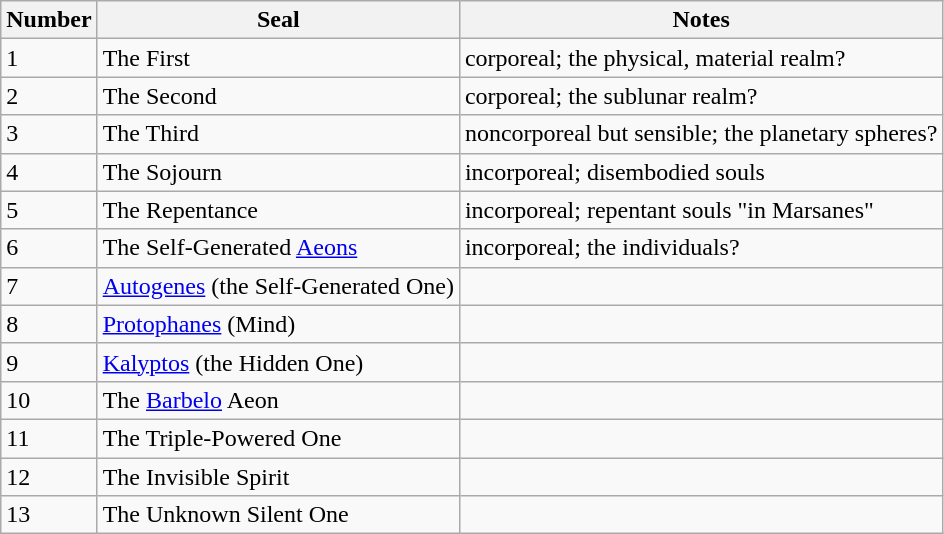<table class="wikitable sortable">
<tr>
<th>Number</th>
<th>Seal</th>
<th>Notes</th>
</tr>
<tr>
<td>1</td>
<td>The First</td>
<td>corporeal; the physical, material realm?</td>
</tr>
<tr>
<td>2</td>
<td>The Second</td>
<td>corporeal; the sublunar realm?</td>
</tr>
<tr>
<td>3</td>
<td>The Third</td>
<td>noncorporeal but sensible; the planetary spheres?</td>
</tr>
<tr>
<td>4</td>
<td>The Sojourn</td>
<td>incorporeal; disembodied souls</td>
</tr>
<tr>
<td>5</td>
<td>The Repentance</td>
<td>incorporeal; repentant souls "in Marsanes"</td>
</tr>
<tr>
<td>6</td>
<td>The Self-Generated <a href='#'>Aeons</a></td>
<td>incorporeal; the individuals?</td>
</tr>
<tr>
<td>7</td>
<td><a href='#'>Autogenes</a> (the Self-Generated One)</td>
<td></td>
</tr>
<tr>
<td>8</td>
<td><a href='#'>Protophanes</a> (Mind)</td>
<td></td>
</tr>
<tr>
<td>9</td>
<td><a href='#'>Kalyptos</a> (the Hidden One)</td>
<td></td>
</tr>
<tr>
<td>10</td>
<td>The <a href='#'>Barbelo</a> Aeon</td>
<td></td>
</tr>
<tr>
<td>11</td>
<td>The Triple-Powered One</td>
<td></td>
</tr>
<tr>
<td>12</td>
<td>The Invisible Spirit</td>
<td></td>
</tr>
<tr>
<td>13</td>
<td>The Unknown Silent One</td>
<td></td>
</tr>
</table>
